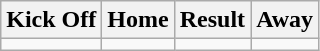<table class="wikitable" style="text-align:center;">
<tr>
<th scope="col">Kick Off</th>
<th scope="col">Home</th>
<th scope="col">Result</th>
<th scope="col">Away</th>
</tr>
<tr>
<td></td>
<td></td>
<td></td>
<td></td>
</tr>
</table>
